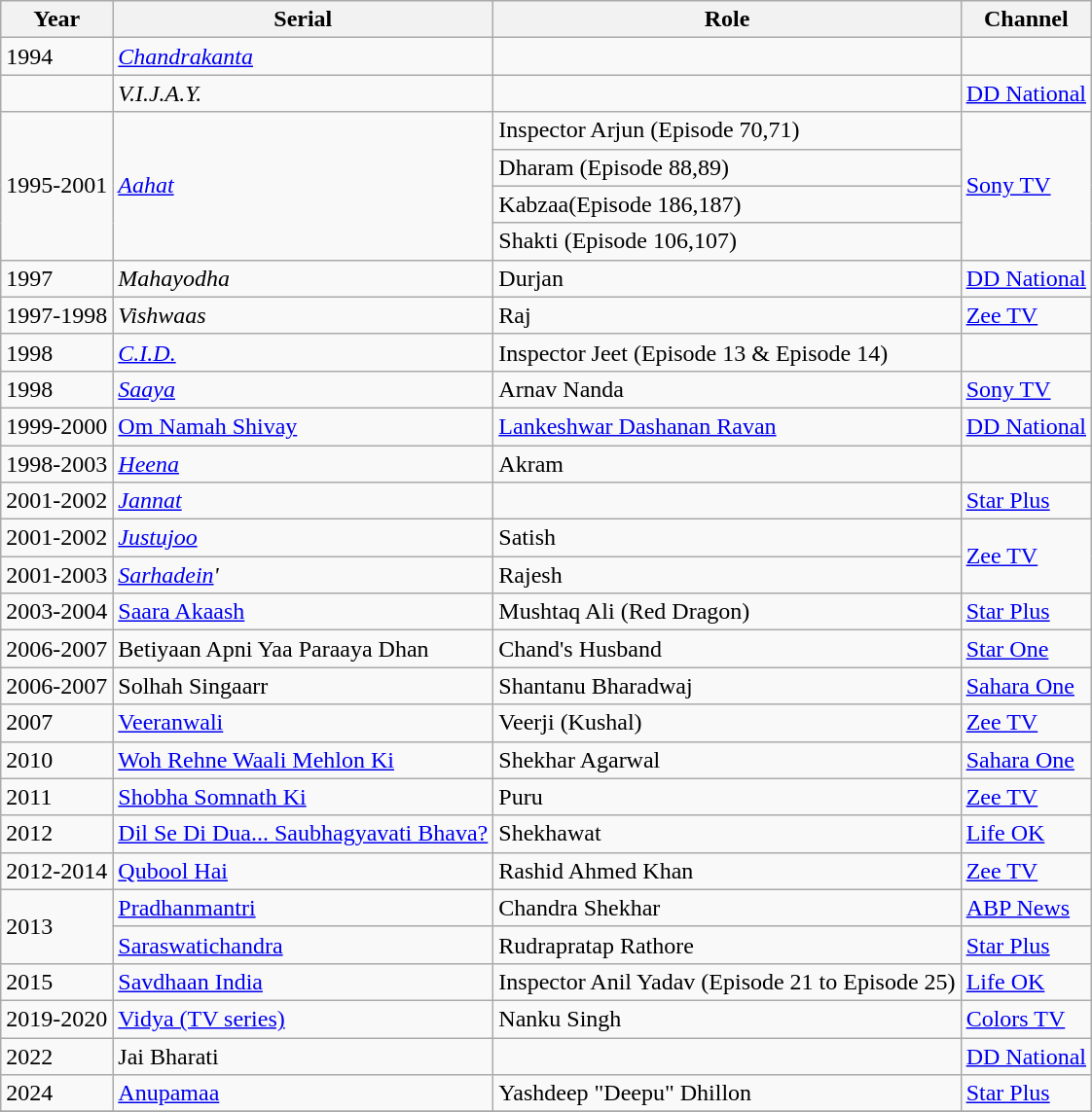<table class="wikitable sortable">
<tr>
<th>Year</th>
<th>Serial</th>
<th>Role</th>
<th>Channel</th>
</tr>
<tr>
<td>1994</td>
<td><em><a href='#'> Chandrakanta</a></em></td>
<td></td>
<td></td>
</tr>
<tr>
<td></td>
<td><em>V.I.J.A.Y.</em></td>
<td></td>
<td><a href='#'>DD National</a></td>
</tr>
<tr>
<td rowspan="4">1995-2001</td>
<td rowspan="4"><em><a href='#'>Aahat</a></em></td>
<td>Inspector Arjun (Episode 70,71)</td>
<td rowspan="4"><a href='#'>Sony TV</a></td>
</tr>
<tr>
<td>Dharam (Episode 88,89)</td>
</tr>
<tr>
<td>Kabzaa(Episode 186,187)</td>
</tr>
<tr>
<td>Shakti (Episode 106,107)</td>
</tr>
<tr>
<td>1997</td>
<td><em>Mahayodha</em></td>
<td>Durjan</td>
<td><a href='#'>DD National</a></td>
</tr>
<tr>
<td>1997-1998</td>
<td><em>Vishwaas</em></td>
<td>Raj</td>
<td><a href='#'>Zee TV</a></td>
</tr>
<tr>
<td>1998</td>
<td><em><a href='#'>C.I.D.</a></em></td>
<td>Inspector Jeet (Episode 13 & Episode 14)</td>
<td></td>
</tr>
<tr>
<td>1998</td>
<td><em><a href='#'>Saaya</a></em></td>
<td>Arnav Nanda</td>
<td><a href='#'>Sony TV</a></td>
</tr>
<tr>
<td>1999-2000</td>
<td><a href='#'>Om Namah Shivay</a></td>
<td><a href='#'>Lankeshwar Dashanan Ravan</a></td>
<td><a href='#'>DD National</a></td>
</tr>
<tr>
<td>1998-2003</td>
<td><em><a href='#'>Heena</a></em></td>
<td>Akram</td>
</tr>
<tr>
<td>2001-2002</td>
<td><em><a href='#'>Jannat</a></em></td>
<td></td>
<td><a href='#'>Star Plus</a></td>
</tr>
<tr>
<td>2001-2002</td>
<td><em><a href='#'>Justujoo</a></em></td>
<td>Satish</td>
<td rowspan="2"><a href='#'>Zee TV</a></td>
</tr>
<tr>
<td>2001-2003</td>
<td><em><a href='#'>Sarhadein</a>'</td>
<td>Rajesh</td>
</tr>
<tr>
<td>2003-2004</td>
<td></em><a href='#'>Saara Akaash</a><em></td>
<td>Mushtaq Ali (Red Dragon)</td>
<td><a href='#'>Star Plus</a></td>
</tr>
<tr>
<td>2006-2007</td>
<td></em>Betiyaan Apni Yaa Paraaya Dhan<em></td>
<td>Chand's Husband</td>
<td><a href='#'>Star One</a></td>
</tr>
<tr>
<td>2006-2007</td>
<td></em>Solhah Singaarr<em></td>
<td>Shantanu Bharadwaj</td>
<td><a href='#'>Sahara One</a></td>
</tr>
<tr>
<td>2007</td>
<td></em><a href='#'>Veeranwali</a><em></td>
<td>Veerji (Kushal)</td>
<td><a href='#'>Zee TV</a></td>
</tr>
<tr>
<td>2010</td>
<td></em><a href='#'>Woh Rehne Waali Mehlon Ki</a><em></td>
<td>Shekhar Agarwal</td>
<td><a href='#'>Sahara One</a></td>
</tr>
<tr>
<td>2011</td>
<td></em><a href='#'>Shobha Somnath Ki</a><em></td>
<td>Puru</td>
<td><a href='#'>Zee TV</a></td>
</tr>
<tr>
<td>2012</td>
<td></em><a href='#'>Dil Se Di Dua... Saubhagyavati Bhava?</a><em></td>
<td>Shekhawat</td>
<td><a href='#'>Life OK</a></td>
</tr>
<tr>
<td>2012-2014</td>
<td></em><a href='#'>Qubool Hai</a><em></td>
<td>Rashid Ahmed Khan</td>
<td><a href='#'>Zee TV</a></td>
</tr>
<tr>
<td rowspan="2">2013</td>
<td></em><a href='#'>Pradhanmantri</a><em></td>
<td>Chandra Shekhar</td>
<td><a href='#'>ABP News</a></td>
</tr>
<tr>
<td></em><a href='#'>Saraswatichandra</a><em></td>
<td>Rudrapratap Rathore</td>
<td><a href='#'>Star Plus</a></td>
</tr>
<tr>
<td>2015</td>
<td></em><a href='#'>Savdhaan India</a><em></td>
<td>Inspector Anil Yadav (Episode 21 to Episode 25)</td>
<td><a href='#'>Life OK</a></td>
</tr>
<tr>
<td>2019-2020</td>
<td></em><a href='#'>Vidya (TV series)</a><em></td>
<td>Nanku Singh</td>
<td><a href='#'>Colors TV</a></td>
</tr>
<tr>
<td>2022</td>
<td></em>Jai Bharati<em></td>
<td></td>
<td><a href='#'>DD National</a></td>
</tr>
<tr>
<td>2024</td>
<td></em><a href='#'>Anupamaa</a><em></td>
<td>Yashdeep "Deepu" Dhillon</td>
<td><a href='#'>Star Plus</a></td>
</tr>
<tr>
</tr>
</table>
